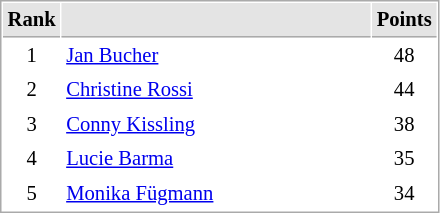<table cellspacing="1" cellpadding="3" style="border:1px solid #AAAAAA;font-size:86%">
<tr bgcolor="#E4E4E4">
<th style="border-bottom:1px solid #AAAAAA" width=10>Rank</th>
<th style="border-bottom:1px solid #AAAAAA" width=200></th>
<th style="border-bottom:1px solid #AAAAAA" width=20>Points</th>
</tr>
<tr>
<td align="center">1</td>
<td> <a href='#'>Jan Bucher</a></td>
<td align=center>48</td>
</tr>
<tr>
<td align="center">2</td>
<td> <a href='#'>Christine Rossi</a></td>
<td align=center>44</td>
</tr>
<tr>
<td align="center">3</td>
<td> <a href='#'>Conny Kissling</a></td>
<td align=center>38</td>
</tr>
<tr>
<td align="center">4</td>
<td> <a href='#'>Lucie Barma</a></td>
<td align=center>35</td>
</tr>
<tr>
<td align="center">5</td>
<td> <a href='#'>Monika Fügmann</a></td>
<td align=center>34</td>
</tr>
</table>
